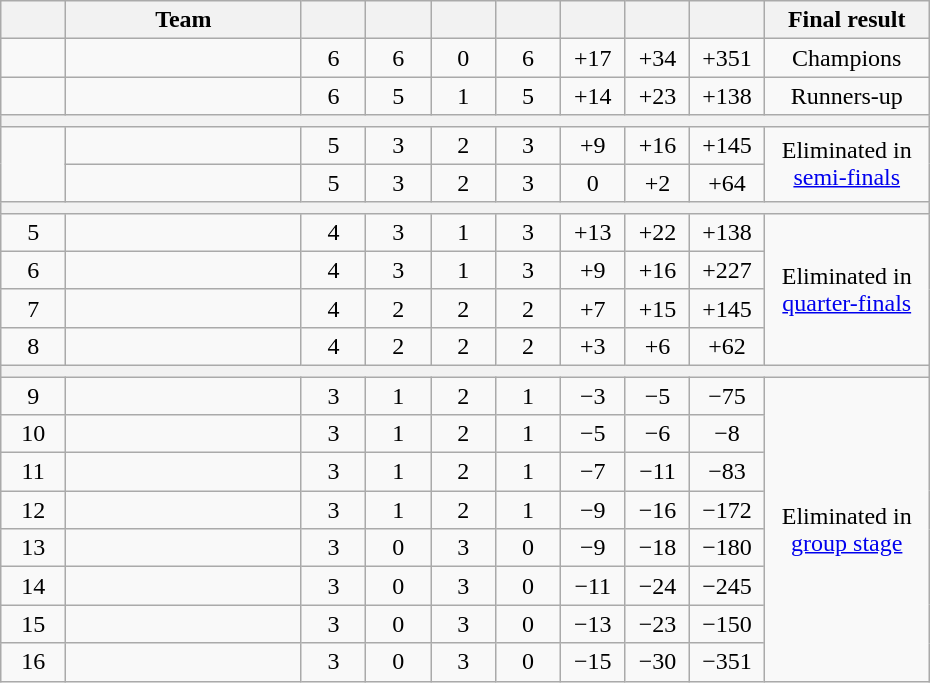<table class=wikitable style="text-align:center;" width=620>
<tr>
<th width=5.5%></th>
<th width=20%>Team</th>
<th width=5.5%></th>
<th width=5.5%></th>
<th width=5.5%></th>
<th width=5.5%></th>
<th width=5.5%></th>
<th width=5.5%></th>
<th width=5.5%></th>
<th width=14%>Final result</th>
</tr>
<tr>
<td></td>
<td align="left"></td>
<td>6</td>
<td>6</td>
<td>0</td>
<td>6</td>
<td>+17</td>
<td>+34</td>
<td>+351</td>
<td>Champions</td>
</tr>
<tr>
<td></td>
<td align="left"></td>
<td>6</td>
<td>5</td>
<td>1</td>
<td>5</td>
<td>+14</td>
<td>+23</td>
<td>+138</td>
<td>Runners-up</td>
</tr>
<tr>
<th colspan="10"></th>
</tr>
<tr>
<td rowspan="2"></td>
<td align="left"></td>
<td>5</td>
<td>3</td>
<td>2</td>
<td>3</td>
<td>+9</td>
<td>+16</td>
<td>+145</td>
<td rowspan="2">Eliminated in <a href='#'>semi-finals</a></td>
</tr>
<tr>
<td align="left"></td>
<td>5</td>
<td>3</td>
<td>2</td>
<td>3</td>
<td>0</td>
<td>+2</td>
<td>+64</td>
</tr>
<tr>
<th colspan="10"></th>
</tr>
<tr>
<td>5</td>
<td align="left"></td>
<td>4</td>
<td>3</td>
<td>1</td>
<td>3</td>
<td>+13</td>
<td>+22</td>
<td>+138</td>
<td rowspan="4">Eliminated in <a href='#'>quarter-finals</a></td>
</tr>
<tr>
<td>6</td>
<td align="left"></td>
<td>4</td>
<td>3</td>
<td>1</td>
<td>3</td>
<td>+9</td>
<td>+16</td>
<td>+227</td>
</tr>
<tr>
<td>7</td>
<td align="left"></td>
<td>4</td>
<td>2</td>
<td>2</td>
<td>2</td>
<td>+7</td>
<td>+15</td>
<td>+145</td>
</tr>
<tr>
<td>8</td>
<td align="left"></td>
<td>4</td>
<td>2</td>
<td>2</td>
<td>2</td>
<td>+3</td>
<td>+6</td>
<td>+62</td>
</tr>
<tr>
<th colspan="10"></th>
</tr>
<tr>
<td>9</td>
<td align="left"></td>
<td>3</td>
<td>1</td>
<td>2</td>
<td>1</td>
<td>−3</td>
<td>−5</td>
<td>−75</td>
<td rowspan="8">Eliminated in <a href='#'>group stage</a></td>
</tr>
<tr>
<td>10</td>
<td align="left"></td>
<td>3</td>
<td>1</td>
<td>2</td>
<td>1</td>
<td>−5</td>
<td>−6</td>
<td>−8</td>
</tr>
<tr>
<td>11</td>
<td align="left"></td>
<td>3</td>
<td>1</td>
<td>2</td>
<td>1</td>
<td>−7</td>
<td>−11</td>
<td>−83</td>
</tr>
<tr>
<td>12</td>
<td align="left"></td>
<td>3</td>
<td>1</td>
<td>2</td>
<td>1</td>
<td>−9</td>
<td>−16</td>
<td>−172</td>
</tr>
<tr>
<td>13</td>
<td align="left"></td>
<td>3</td>
<td>0</td>
<td>3</td>
<td>0</td>
<td>−9</td>
<td>−18</td>
<td>−180</td>
</tr>
<tr>
<td>14</td>
<td align="left"></td>
<td>3</td>
<td>0</td>
<td>3</td>
<td>0</td>
<td>−11</td>
<td>−24</td>
<td>−245</td>
</tr>
<tr>
<td>15</td>
<td align="left"></td>
<td>3</td>
<td>0</td>
<td>3</td>
<td>0</td>
<td>−13</td>
<td>−23</td>
<td>−150</td>
</tr>
<tr>
<td>16</td>
<td align="left"></td>
<td>3</td>
<td>0</td>
<td>3</td>
<td>0</td>
<td>−15</td>
<td>−30</td>
<td>−351</td>
</tr>
</table>
